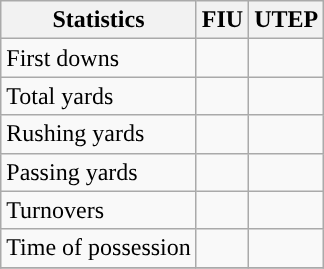<table class="wikitable" style="float: left;">
<tr>
<th>Statistics</th>
<th>FIU</th>
<th>UTEP</th>
</tr>
<tr>
<td>First downs</td>
<td></td>
<td></td>
</tr>
<tr>
<td>Total yards</td>
<td></td>
<td></td>
</tr>
<tr>
<td>Rushing yards</td>
<td></td>
<td></td>
</tr>
<tr>
<td>Passing yards</td>
<td></td>
<td></td>
</tr>
<tr>
<td>Turnovers</td>
<td></td>
<td></td>
</tr>
<tr>
<td>Time of possession</td>
<td></td>
<td></td>
</tr>
<tr>
</tr>
</table>
